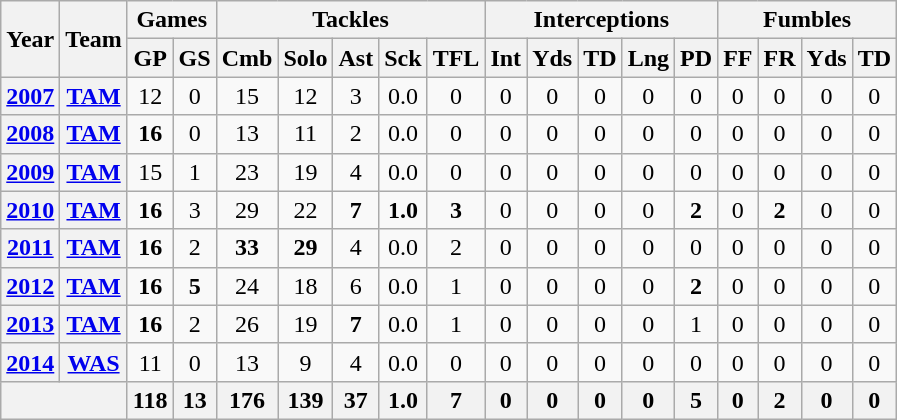<table class="wikitable" style="text-align:center">
<tr>
<th rowspan="2">Year</th>
<th rowspan="2">Team</th>
<th colspan="2">Games</th>
<th colspan="5">Tackles</th>
<th colspan="5">Interceptions</th>
<th colspan="4">Fumbles</th>
</tr>
<tr>
<th>GP</th>
<th>GS</th>
<th>Cmb</th>
<th>Solo</th>
<th>Ast</th>
<th>Sck</th>
<th>TFL</th>
<th>Int</th>
<th>Yds</th>
<th>TD</th>
<th>Lng</th>
<th>PD</th>
<th>FF</th>
<th>FR</th>
<th>Yds</th>
<th>TD</th>
</tr>
<tr>
<th><a href='#'>2007</a></th>
<th><a href='#'>TAM</a></th>
<td>12</td>
<td>0</td>
<td>15</td>
<td>12</td>
<td>3</td>
<td>0.0</td>
<td>0</td>
<td>0</td>
<td>0</td>
<td>0</td>
<td>0</td>
<td>0</td>
<td>0</td>
<td>0</td>
<td>0</td>
<td>0</td>
</tr>
<tr>
<th><a href='#'>2008</a></th>
<th><a href='#'>TAM</a></th>
<td><strong>16</strong></td>
<td>0</td>
<td>13</td>
<td>11</td>
<td>2</td>
<td>0.0</td>
<td>0</td>
<td>0</td>
<td>0</td>
<td>0</td>
<td>0</td>
<td>0</td>
<td>0</td>
<td>0</td>
<td>0</td>
<td>0</td>
</tr>
<tr>
<th><a href='#'>2009</a></th>
<th><a href='#'>TAM</a></th>
<td>15</td>
<td>1</td>
<td>23</td>
<td>19</td>
<td>4</td>
<td>0.0</td>
<td>0</td>
<td>0</td>
<td>0</td>
<td>0</td>
<td>0</td>
<td>0</td>
<td>0</td>
<td>0</td>
<td>0</td>
<td>0</td>
</tr>
<tr>
<th><a href='#'>2010</a></th>
<th><a href='#'>TAM</a></th>
<td><strong>16</strong></td>
<td>3</td>
<td>29</td>
<td>22</td>
<td><strong>7</strong></td>
<td><strong>1.0</strong></td>
<td><strong>3</strong></td>
<td>0</td>
<td>0</td>
<td>0</td>
<td>0</td>
<td><strong>2</strong></td>
<td>0</td>
<td><strong>2</strong></td>
<td>0</td>
<td>0</td>
</tr>
<tr>
<th><a href='#'>2011</a></th>
<th><a href='#'>TAM</a></th>
<td><strong>16</strong></td>
<td>2</td>
<td><strong>33</strong></td>
<td><strong>29</strong></td>
<td>4</td>
<td>0.0</td>
<td>2</td>
<td>0</td>
<td>0</td>
<td>0</td>
<td>0</td>
<td>0</td>
<td>0</td>
<td>0</td>
<td>0</td>
<td>0</td>
</tr>
<tr>
<th><a href='#'>2012</a></th>
<th><a href='#'>TAM</a></th>
<td><strong>16</strong></td>
<td><strong>5</strong></td>
<td>24</td>
<td>18</td>
<td>6</td>
<td>0.0</td>
<td>1</td>
<td>0</td>
<td>0</td>
<td>0</td>
<td>0</td>
<td><strong>2</strong></td>
<td>0</td>
<td>0</td>
<td>0</td>
<td>0</td>
</tr>
<tr>
<th><a href='#'>2013</a></th>
<th><a href='#'>TAM</a></th>
<td><strong>16</strong></td>
<td>2</td>
<td>26</td>
<td>19</td>
<td><strong>7</strong></td>
<td>0.0</td>
<td>1</td>
<td>0</td>
<td>0</td>
<td>0</td>
<td>0</td>
<td>1</td>
<td>0</td>
<td>0</td>
<td>0</td>
<td>0</td>
</tr>
<tr>
<th><a href='#'>2014</a></th>
<th><a href='#'>WAS</a></th>
<td>11</td>
<td>0</td>
<td>13</td>
<td>9</td>
<td>4</td>
<td>0.0</td>
<td>0</td>
<td>0</td>
<td>0</td>
<td>0</td>
<td>0</td>
<td>0</td>
<td>0</td>
<td>0</td>
<td>0</td>
<td>0</td>
</tr>
<tr>
<th colspan="2"></th>
<th>118</th>
<th>13</th>
<th>176</th>
<th>139</th>
<th>37</th>
<th>1.0</th>
<th>7</th>
<th>0</th>
<th>0</th>
<th>0</th>
<th>0</th>
<th>5</th>
<th>0</th>
<th>2</th>
<th>0</th>
<th>0</th>
</tr>
</table>
